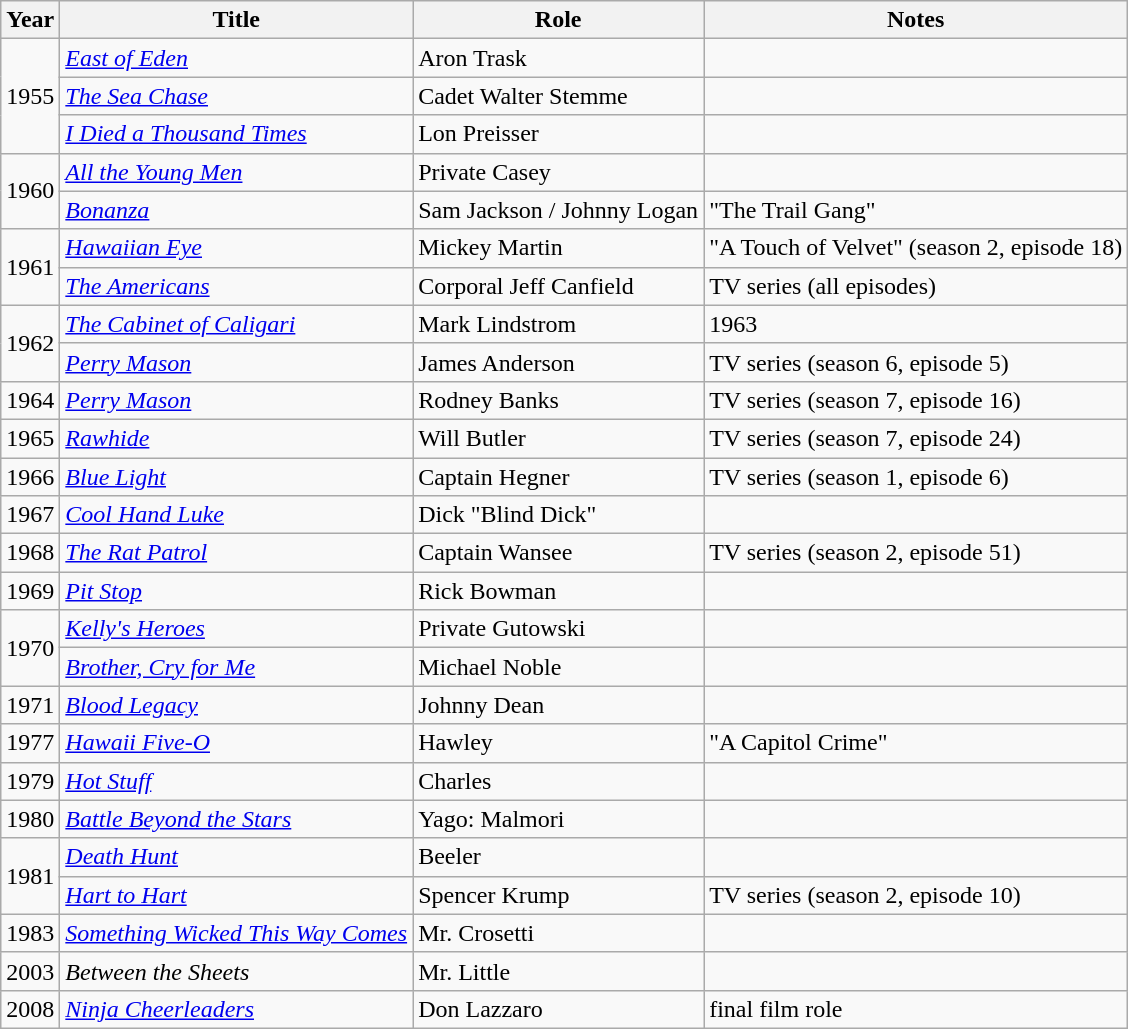<table class="wikitable sortable plainrowheaders">
<tr>
<th scope="col">Year</th>
<th scope="col">Title</th>
<th scope="col">Role</th>
<th scope="col">Notes</th>
</tr>
<tr>
<td rowspan=3>1955</td>
<td><em><a href='#'>East of Eden</a></em></td>
<td>Aron Trask</td>
<td></td>
</tr>
<tr>
<td><em><a href='#'>The Sea Chase</a></em></td>
<td>Cadet Walter Stemme</td>
<td></td>
</tr>
<tr>
<td><em><a href='#'>I Died a Thousand Times</a></em></td>
<td>Lon Preisser</td>
<td></td>
</tr>
<tr>
<td rowspan=2>1960</td>
<td><em><a href='#'>All the Young Men</a></em></td>
<td>Private Casey</td>
<td></td>
</tr>
<tr>
<td><em><a href='#'>Bonanza</a></em></td>
<td>Sam Jackson / Johnny Logan</td>
<td>"The Trail Gang"</td>
</tr>
<tr>
<td rowspan=2>1961</td>
<td><em><a href='#'>Hawaiian Eye</a></em></td>
<td>Mickey Martin</td>
<td>"A Touch of Velvet" (season 2, episode 18)</td>
</tr>
<tr>
<td><em><a href='#'>The Americans</a></em></td>
<td>Corporal Jeff Canfield</td>
<td>TV series (all episodes)</td>
</tr>
<tr>
<td rowspan=2>1962</td>
<td><em><a href='#'>The Cabinet of Caligari</a></em></td>
<td>Mark Lindstrom</td>
<td>1963</td>
</tr>
<tr 77 Sunset Strip ( TV Series) Season 5 Episode 32  "The Lady in the Sun">
<td><em><a href='#'>Perry Mason</a></em></td>
<td>James Anderson</td>
<td>TV series (season 6, episode 5)</td>
</tr>
<tr>
<td>1964</td>
<td><em><a href='#'>Perry Mason</a></em></td>
<td>Rodney Banks</td>
<td>TV series (season 7, episode 16)</td>
</tr>
<tr>
<td>1965</td>
<td><em><a href='#'>Rawhide</a></em></td>
<td>Will Butler</td>
<td>TV series (season 7, episode 24)</td>
</tr>
<tr>
<td>1966</td>
<td><em><a href='#'>Blue Light</a></em></td>
<td>Captain Hegner</td>
<td>TV series (season 1, episode 6)</td>
</tr>
<tr>
<td>1967</td>
<td><em><a href='#'>Cool Hand Luke</a></em></td>
<td>Dick "Blind Dick"</td>
<td></td>
</tr>
<tr>
<td>1968</td>
<td><em><a href='#'>The Rat Patrol</a></em></td>
<td>Captain Wansee</td>
<td>TV series (season 2, episode 51)</td>
</tr>
<tr>
<td>1969</td>
<td><em><a href='#'>Pit Stop</a></em></td>
<td>Rick Bowman</td>
<td></td>
</tr>
<tr>
<td rowspan=2>1970</td>
<td><em><a href='#'>Kelly's Heroes</a></em></td>
<td>Private Gutowski</td>
<td></td>
</tr>
<tr>
<td><em><a href='#'>Brother, Cry for Me</a></em></td>
<td>Michael Noble</td>
<td></td>
</tr>
<tr>
<td>1971</td>
<td><em><a href='#'>Blood Legacy</a></em></td>
<td>Johnny Dean</td>
<td></td>
</tr>
<tr>
<td>1977</td>
<td><em><a href='#'>Hawaii Five-O</a></em></td>
<td>Hawley</td>
<td>"A Capitol Crime"</td>
</tr>
<tr>
<td>1979</td>
<td><em><a href='#'>Hot Stuff</a></em></td>
<td>Charles</td>
<td></td>
</tr>
<tr>
<td>1980</td>
<td><em><a href='#'>Battle Beyond the Stars</a></em></td>
<td>Yago: Malmori</td>
<td></td>
</tr>
<tr>
<td rowspan=2>1981</td>
<td><em><a href='#'>Death Hunt</a></em></td>
<td>Beeler</td>
<td></td>
</tr>
<tr>
<td><em><a href='#'>Hart to Hart</a></em></td>
<td>Spencer Krump</td>
<td>TV series (season 2, episode 10)</td>
</tr>
<tr>
<td>1983</td>
<td><em><a href='#'>Something Wicked This Way Comes</a></em></td>
<td>Mr. Crosetti</td>
<td></td>
</tr>
<tr>
<td>2003</td>
<td><em>Between the Sheets</em></td>
<td>Mr. Little</td>
<td></td>
</tr>
<tr>
<td>2008</td>
<td><em><a href='#'>Ninja Cheerleaders</a></em></td>
<td>Don Lazzaro</td>
<td>final film role</td>
</tr>
</table>
